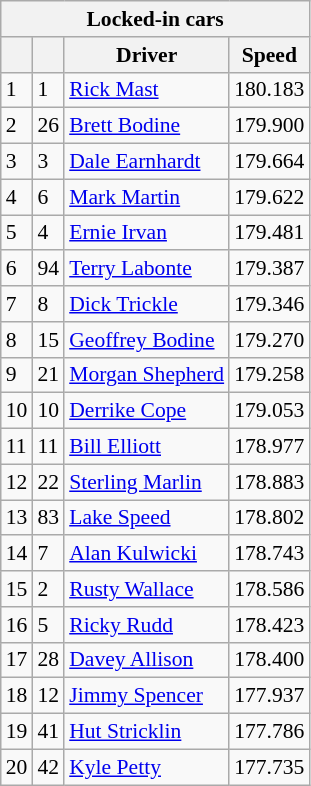<table class="wikitable" style="font-size: 90%;">
<tr>
<th colspan=4>Locked-in cars</th>
</tr>
<tr>
<th></th>
<th></th>
<th>Driver</th>
<th>Speed</th>
</tr>
<tr>
<td>1</td>
<td>1</td>
<td><a href='#'>Rick Mast</a></td>
<td>180.183</td>
</tr>
<tr>
<td>2</td>
<td>26</td>
<td><a href='#'>Brett Bodine</a></td>
<td>179.900</td>
</tr>
<tr>
<td>3</td>
<td>3</td>
<td><a href='#'>Dale Earnhardt</a></td>
<td>179.664</td>
</tr>
<tr>
<td>4</td>
<td>6</td>
<td><a href='#'>Mark Martin</a></td>
<td>179.622</td>
</tr>
<tr>
<td>5</td>
<td>4</td>
<td><a href='#'>Ernie Irvan</a></td>
<td>179.481</td>
</tr>
<tr>
<td>6</td>
<td>94</td>
<td><a href='#'>Terry Labonte</a></td>
<td>179.387</td>
</tr>
<tr>
<td>7</td>
<td>8</td>
<td><a href='#'>Dick Trickle</a></td>
<td>179.346</td>
</tr>
<tr>
<td>8</td>
<td>15</td>
<td><a href='#'>Geoffrey Bodine</a></td>
<td>179.270</td>
</tr>
<tr>
<td>9</td>
<td>21</td>
<td><a href='#'>Morgan Shepherd</a></td>
<td>179.258</td>
</tr>
<tr>
<td>10</td>
<td>10</td>
<td><a href='#'>Derrike Cope</a></td>
<td>179.053</td>
</tr>
<tr>
<td>11</td>
<td>11</td>
<td><a href='#'>Bill Elliott</a></td>
<td>178.977</td>
</tr>
<tr>
<td>12</td>
<td>22</td>
<td><a href='#'>Sterling Marlin</a></td>
<td>178.883</td>
</tr>
<tr>
<td>13</td>
<td>83</td>
<td><a href='#'>Lake Speed</a></td>
<td>178.802</td>
</tr>
<tr>
<td>14</td>
<td>7</td>
<td><a href='#'>Alan Kulwicki</a></td>
<td>178.743</td>
</tr>
<tr>
<td>15</td>
<td>2</td>
<td><a href='#'>Rusty Wallace</a></td>
<td>178.586</td>
</tr>
<tr>
<td>16</td>
<td>5</td>
<td><a href='#'>Ricky Rudd</a></td>
<td>178.423</td>
</tr>
<tr>
<td>17</td>
<td>28</td>
<td><a href='#'>Davey Allison</a></td>
<td>178.400</td>
</tr>
<tr>
<td>18</td>
<td>12</td>
<td><a href='#'>Jimmy Spencer</a></td>
<td>177.937</td>
</tr>
<tr>
<td>19</td>
<td>41</td>
<td><a href='#'>Hut Stricklin</a></td>
<td>177.786</td>
</tr>
<tr>
<td>20</td>
<td>42</td>
<td><a href='#'>Kyle Petty</a></td>
<td>177.735</td>
</tr>
</table>
